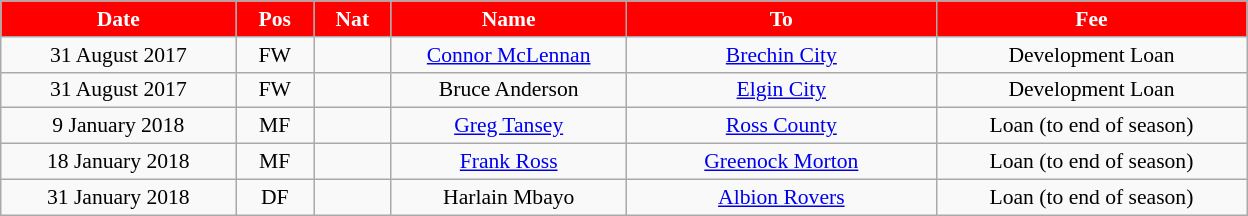<table class="wikitable"  style="text-align:center; font-size:90%; ">
<tr>
<th style="background:#FF0000; color:#FFFFFF; width:150px;">Date</th>
<th style="background:#FF0000; color:#FFFFFF; width:45px;">Pos</th>
<th style="background:#FF0000; color:#FFFFFF; width:45px;">Nat</th>
<th style="background:#FF0000; color:#FFFFFF; width:150px;">Name</th>
<th style="background:#FF0000; color:#FFFFFF; width:200px;">To</th>
<th style="background:#FF0000; color:#FFFFFF; width:200px;">Fee</th>
</tr>
<tr>
<td>31 August 2017</td>
<td>FW</td>
<td></td>
<td><a href='#'>Connor McLennan</a></td>
<td> <a href='#'>Brechin City</a></td>
<td>Development Loan</td>
</tr>
<tr>
<td>31 August 2017</td>
<td>FW</td>
<td></td>
<td>Bruce Anderson</td>
<td> <a href='#'>Elgin City</a></td>
<td>Development Loan</td>
</tr>
<tr>
<td>9 January 2018</td>
<td>MF</td>
<td></td>
<td><a href='#'>Greg Tansey</a></td>
<td> <a href='#'>Ross County</a></td>
<td>Loan (to end of season)</td>
</tr>
<tr>
<td>18 January 2018</td>
<td>MF</td>
<td></td>
<td><a href='#'>Frank Ross</a></td>
<td> <a href='#'>Greenock Morton</a></td>
<td>Loan (to end of season)</td>
</tr>
<tr>
<td>31 January 2018</td>
<td>DF</td>
<td></td>
<td>Harlain Mbayo</td>
<td> <a href='#'>Albion Rovers</a></td>
<td>Loan (to end of season)</td>
</tr>
</table>
